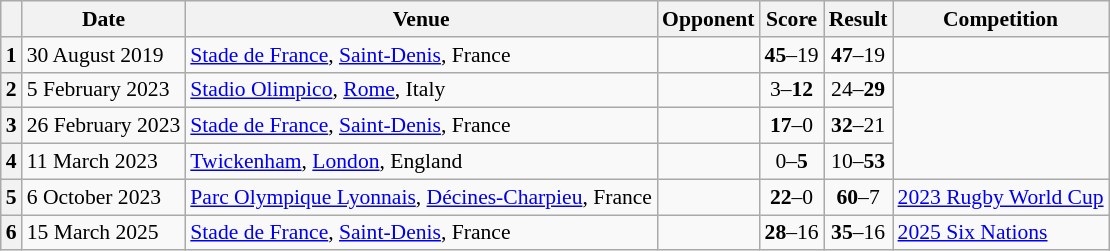<table class="wikitable plainrowheaders" style="font-size:90%;">
<tr>
<th scope=col></th>
<th scope=col data-sort-type=date>Date</th>
<th scope=col>Venue</th>
<th scope=col>Opponent</th>
<th scope=col>Score</th>
<th scope=col>Result</th>
<th scope=col>Competition</th>
</tr>
<tr>
<th scope=row>1</th>
<td>30 August 2019</td>
<td><a href='#'>Stade de France</a>, <a href='#'>Saint-Denis</a>, France</td>
<td></td>
<td align=center><strong>45</strong>–19</td>
<td align=center><strong>47</strong>–19</td>
<td></td>
</tr>
<tr>
<th scope=row>2</th>
<td>5 February 2023</td>
<td><a href='#'>Stadio Olimpico</a>, <a href='#'>Rome</a>, Italy</td>
<td></td>
<td align=center>3–<strong>12</strong></td>
<td align=center>24–<strong>29</strong></td>
<td rowspan=3></td>
</tr>
<tr>
<th scope=row>3</th>
<td>26 February 2023</td>
<td><a href='#'>Stade de France</a>, <a href='#'>Saint-Denis</a>, France</td>
<td></td>
<td align=center><strong>17</strong>–0</td>
<td align=center><strong>32</strong>–21</td>
</tr>
<tr>
<th scope=row>4</th>
<td>11 March 2023</td>
<td><a href='#'>Twickenham</a>, <a href='#'>London</a>, England</td>
<td></td>
<td align=center>0–<strong>5</strong></td>
<td align=center>10–<strong>53</strong></td>
</tr>
<tr>
<th scope=row>5</th>
<td>6 October 2023</td>
<td><a href='#'>Parc Olympique Lyonnais</a>, <a href='#'>Décines-Charpieu</a>, France</td>
<td></td>
<td align=center><strong>22</strong>–0</td>
<td align=center><strong>60</strong>–7</td>
<td rowspan=1><a href='#'>2023 Rugby World Cup</a></td>
</tr>
<tr>
<th scope=row>6</th>
<td>15 March 2025</td>
<td><a href='#'>Stade de France</a>, <a href='#'>Saint-Denis</a>, France</td>
<td></td>
<td align=center><strong>28</strong>–16</td>
<td align=center><strong>35</strong>–16</td>
<td rowspan=1><a href='#'>2025 Six Nations</a></td>
</tr>
</table>
